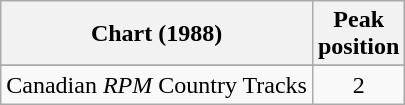<table class="wikitable sortable">
<tr>
<th align="left">Chart (1988)</th>
<th align="center">Peak<br>position</th>
</tr>
<tr>
</tr>
<tr>
<td align="left">Canadian <em>RPM</em> Country Tracks</td>
<td align="center">2</td>
</tr>
</table>
